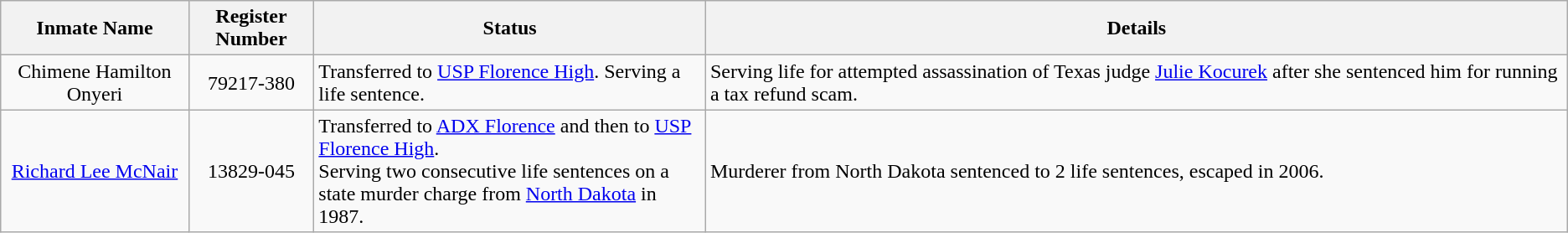<table class="wikitable sortable">
<tr>
<th width="12%">Inmate Name</th>
<th width="8%">Register Number</th>
<th width="25%">Status</th>
<th width="55%">Details</th>
</tr>
<tr>
<td style="text-align:center;">Chimene Hamilton Onyeri</td>
<td style="text-align:center;">79217-380</td>
<td>Transferred to <a href='#'>USP Florence High</a>. Serving a life sentence.</td>
<td>Serving life for attempted assassination of Texas judge <a href='#'>Julie Kocurek</a> after she sentenced him for running a tax refund scam.</td>
</tr>
<tr>
<td style="text-align:center;"><a href='#'>Richard Lee McNair</a></td>
<td style="text-align:center;">13829-045</td>
<td>Transferred to <a href='#'>ADX Florence</a> and then to <a href='#'>USP Florence High</a>.<br>Serving two consecutive life sentences on a state murder charge from <a href='#'>North Dakota</a> in 1987.</td>
<td>Murderer from North Dakota sentenced to 2 life sentences, escaped in 2006.</td>
</tr>
</table>
